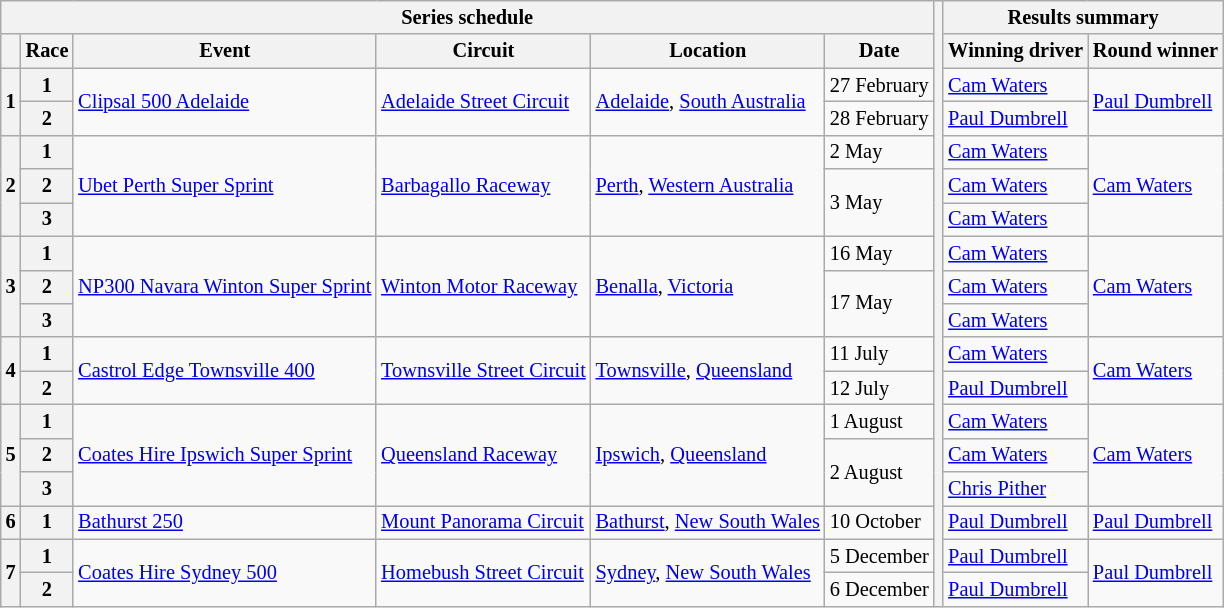<table class="wikitable" style="font-size: 85%">
<tr>
<th colspan="6">Series schedule</th>
<th rowspan="18"></th>
<th colspan="2">Results summary</th>
</tr>
<tr>
<th></th>
<th>Race</th>
<th>Event</th>
<th>Circuit</th>
<th>Location</th>
<th>Date</th>
<th>Winning driver</th>
<th>Round winner</th>
</tr>
<tr>
<th rowspan="2">1</th>
<th>1</th>
<td rowspan="2"> <a href='#'>Clipsal 500 Adelaide</a></td>
<td rowspan="2"><a href='#'>Adelaide Street Circuit</a></td>
<td rowspan="2"><a href='#'>Adelaide</a>, <a href='#'>South Australia</a></td>
<td>27 February</td>
<td> <a href='#'>Cam Waters</a></td>
<td rowspan="2"> <a href='#'>Paul Dumbrell</a></td>
</tr>
<tr>
<th>2</th>
<td>28 February</td>
<td> <a href='#'>Paul Dumbrell</a></td>
</tr>
<tr>
<th rowspan="3">2</th>
<th>1</th>
<td rowspan="3"> <a href='#'>Ubet Perth Super Sprint</a></td>
<td rowspan="3"><a href='#'>Barbagallo Raceway</a></td>
<td rowspan="3"><a href='#'>Perth</a>, <a href='#'>Western Australia</a></td>
<td>2 May</td>
<td> <a href='#'>Cam Waters</a></td>
<td rowspan="3"> <a href='#'>Cam Waters</a></td>
</tr>
<tr>
<th>2</th>
<td rowspan=2>3 May</td>
<td> <a href='#'>Cam Waters</a></td>
</tr>
<tr>
<th>3</th>
<td> <a href='#'>Cam Waters</a></td>
</tr>
<tr>
<th rowspan="3">3</th>
<th>1</th>
<td rowspan=3> <a href='#'>NP300 Navara Winton Super Sprint</a></td>
<td rowspan=3><a href='#'>Winton Motor Raceway</a></td>
<td rowspan=3><a href='#'>Benalla</a>, <a href='#'>Victoria</a></td>
<td>16 May</td>
<td> <a href='#'>Cam Waters</a></td>
<td rowspan="3"> <a href='#'>Cam Waters</a></td>
</tr>
<tr>
<th>2</th>
<td rowspan=2>17 May</td>
<td> <a href='#'>Cam Waters</a></td>
</tr>
<tr>
<th>3</th>
<td> <a href='#'>Cam Waters</a></td>
</tr>
<tr>
<th rowspan=2>4</th>
<th>1</th>
<td rowspan=2> <a href='#'>Castrol Edge Townsville 400</a></td>
<td rowspan=2><a href='#'>Townsville Street Circuit</a></td>
<td rowspan=2><a href='#'>Townsville</a>, <a href='#'>Queensland</a></td>
<td>11 July</td>
<td> <a href='#'>Cam Waters</a></td>
<td rowspan="2"> <a href='#'>Cam Waters</a></td>
</tr>
<tr>
<th>2</th>
<td>12 July</td>
<td> <a href='#'>Paul Dumbrell</a></td>
</tr>
<tr>
<th rowspan="3">5</th>
<th>1</th>
<td rowspan="3"> <a href='#'>Coates Hire Ipswich Super Sprint</a></td>
<td rowspan="3"><a href='#'>Queensland Raceway</a></td>
<td rowspan="3"><a href='#'>Ipswich</a>, <a href='#'>Queensland</a></td>
<td>1 August</td>
<td> <a href='#'>Cam Waters</a></td>
<td rowspan="3"> <a href='#'>Cam Waters</a></td>
</tr>
<tr>
<th>2</th>
<td rowspan=2>2 August</td>
<td> <a href='#'>Cam Waters</a></td>
</tr>
<tr>
<th>3</th>
<td> <a href='#'>Chris Pither</a></td>
</tr>
<tr>
<th>6</th>
<th>1</th>
<td> <a href='#'>Bathurst 250</a></td>
<td><a href='#'>Mount Panorama Circuit</a></td>
<td><a href='#'>Bathurst</a>, <a href='#'>New South Wales</a></td>
<td>10 October</td>
<td> <a href='#'>Paul Dumbrell</a></td>
<td> <a href='#'>Paul Dumbrell</a></td>
</tr>
<tr>
<th rowspan="2">7</th>
<th>1</th>
<td rowspan="2"> <a href='#'>Coates Hire Sydney 500</a></td>
<td rowspan="2"><a href='#'>Homebush Street Circuit</a></td>
<td rowspan="2"><a href='#'>Sydney</a>, <a href='#'>New South Wales</a></td>
<td>5 December</td>
<td> <a href='#'>Paul Dumbrell</a></td>
<td rowspan="2"> <a href='#'>Paul Dumbrell</a></td>
</tr>
<tr>
<th>2</th>
<td>6 December</td>
<td> <a href='#'>Paul Dumbrell</a></td>
</tr>
</table>
